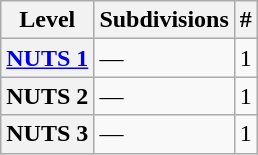<table class="wikitable">
<tr>
<th>Level</th>
<th>Subdivisions</th>
<th>#</th>
</tr>
<tr>
<th><a href='#'>NUTS 1</a></th>
<td>—</td>
<td align="right">1</td>
</tr>
<tr>
<th>NUTS 2</th>
<td>—</td>
<td align="right">1</td>
</tr>
<tr>
<th>NUTS 3</th>
<td>—</td>
<td align="right">1</td>
</tr>
</table>
